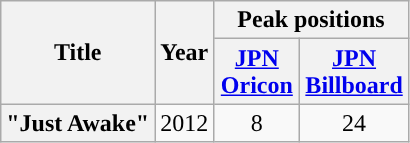<table class="wikitable plainrowheaders" style="text-align:center;">
<tr>
<th scope="col" rowspan="2">Title</th>
<th scope="col" rowspan="2">Year</th>
<th scope="col" colspan="2">Peak positions</th>
</tr>
<tr>
<th scope="col" style="width:50px"><a href='#'>JPN<br>Oricon</a></th>
<th scope="col" style="width:50px"><a href='#'>JPN<br>Billboard</a></th>
</tr>
<tr>
<th scope="row">"Just Awake"</th>
<td rowspan="1">2012</td>
<td>8</td>
<td>24</td>
</tr>
</table>
